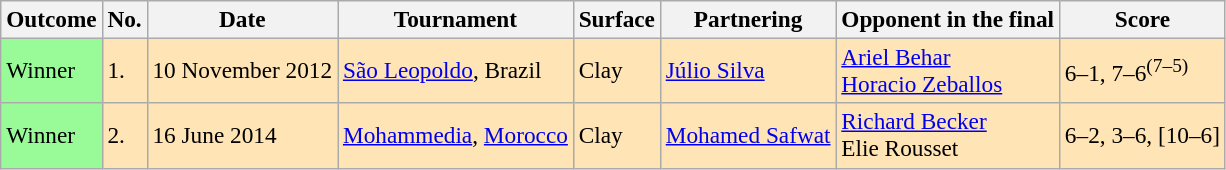<table class=wikitable style=font-size:97%>
<tr>
<th>Outcome</th>
<th>No.</th>
<th>Date</th>
<th>Tournament</th>
<th>Surface</th>
<th>Partnering</th>
<th>Opponent in the final</th>
<th>Score</th>
</tr>
<tr bgcolor="moccasin">
<td style="background:#98FB98">Winner</td>
<td>1.</td>
<td>10 November 2012</td>
<td><a href='#'>São Leopoldo</a>, Brazil</td>
<td>Clay</td>
<td> <a href='#'>Júlio Silva</a></td>
<td> <a href='#'>Ariel Behar</a><br> <a href='#'>Horacio Zeballos</a></td>
<td>6–1, 7–6<sup>(7–5)</sup></td>
</tr>
<tr bgcolor="moccasin">
<td style="background:#98FB98">Winner</td>
<td>2.</td>
<td>16 June 2014</td>
<td><a href='#'>Mohammedia</a>, <a href='#'>Morocco</a></td>
<td>Clay</td>
<td> <a href='#'>Mohamed Safwat</a></td>
<td> <a href='#'>Richard Becker</a><br> Elie Rousset</td>
<td>6–2, 3–6, [10–6]</td>
</tr>
</table>
